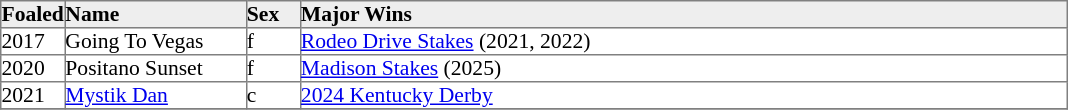<table border="1" cellpadding="0" style="border-collapse: collapse; font-size:90%">
<tr bgcolor="#eeeeee">
<td width="35px"><strong>Foaled</strong></td>
<td width="120px"><strong>Name</strong></td>
<td width="35px"><strong>Sex</strong></td>
<td width="510px"><strong>Major Wins</strong></td>
</tr>
<tr>
<td>2017</td>
<td>Going To Vegas</td>
<td>f</td>
<td><a href='#'>Rodeo Drive Stakes</a> (2021, 2022)</td>
</tr>
<tr>
<td>2020</td>
<td>Positano Sunset</td>
<td>f</td>
<td><a href='#'>Madison Stakes</a> (2025)</td>
</tr>
<tr>
<td>2021</td>
<td><a href='#'>Mystik Dan</a></td>
<td>c</td>
<td><a href='#'>2024 Kentucky Derby</a></td>
</tr>
<tr>
</tr>
</table>
